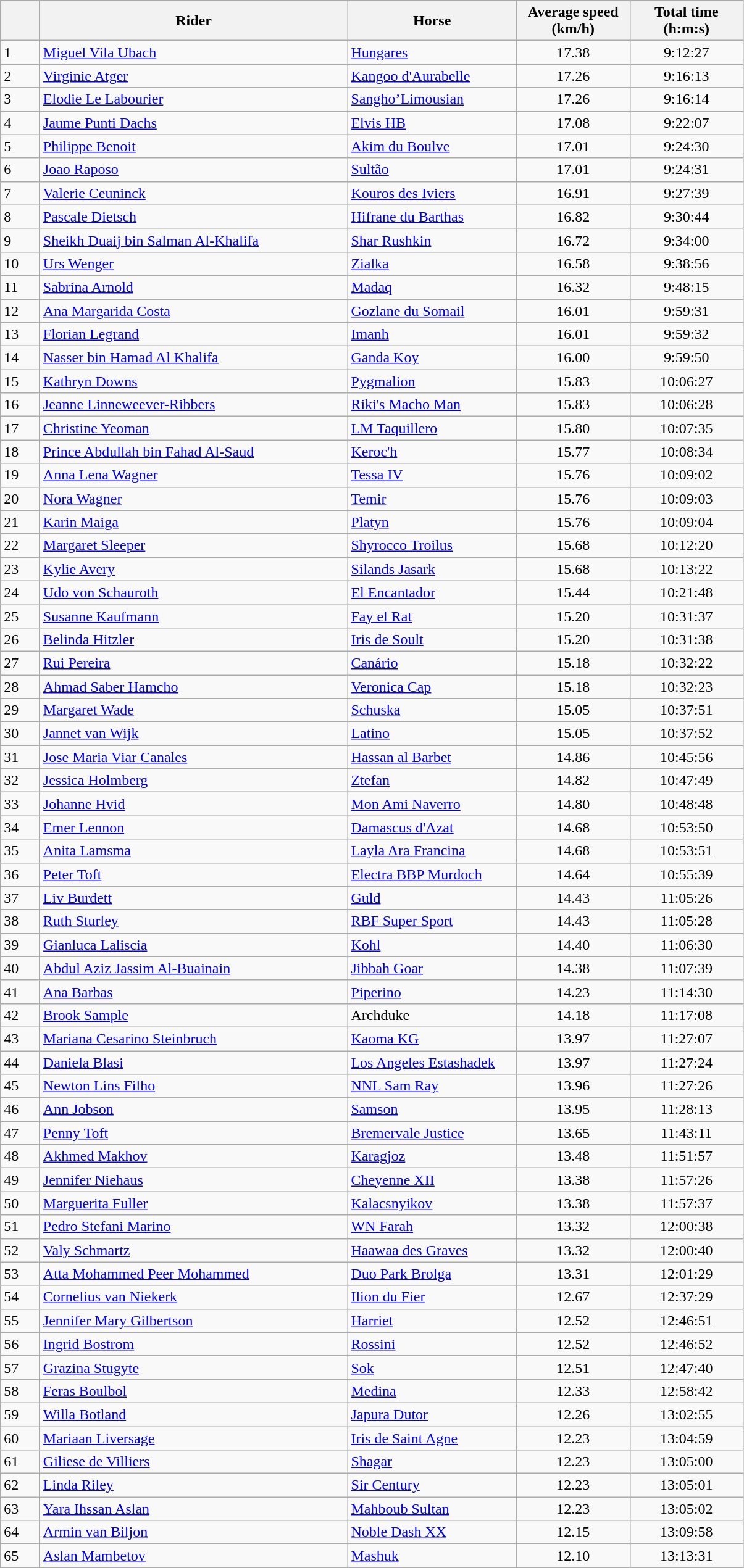<table class="wikitable">
<tr>
<th width=35></th>
<th width=325>Rider</th>
<th width=175>Horse</th>
<th width=115>Average speed (km/h)</th>
<th width=115>Total time (h:m:s)</th>
</tr>
<tr>
<td>1</td>
<td> <a href='#'>Miguel Vila Ubach</a></td>
<td><a href='#'>Hungares</a></td>
<td align="center">17.38</td>
<td align="center">9:12:27</td>
</tr>
<tr>
<td>2</td>
<td> <a href='#'>Virginie Atger</a></td>
<td><a href='#'>Kangoo d'Aurabelle</a></td>
<td align="center">17.26</td>
<td align="center">9:16:13</td>
</tr>
<tr>
<td>3</td>
<td> <a href='#'>Elodie Le Labourier</a></td>
<td><a href='#'>Sangho’Limousian</a></td>
<td align="center">17.26</td>
<td align="center">9:16:14</td>
</tr>
<tr>
<td>4</td>
<td> <a href='#'>Jaume Punti Dachs</a></td>
<td><a href='#'>Elvis HB</a></td>
<td align="center">17.08</td>
<td align="center">9:22:07</td>
</tr>
<tr>
<td>5</td>
<td> <a href='#'>Philippe Benoit</a></td>
<td><a href='#'>Akim du Boulve</a></td>
<td align="center">17.01</td>
<td align="center">9:24:30</td>
</tr>
<tr>
<td>6</td>
<td> <a href='#'>Joao Raposo</a></td>
<td><a href='#'>Sultão</a></td>
<td align="center">17.01</td>
<td align="center">9:24:31</td>
</tr>
<tr>
<td>7</td>
<td> <a href='#'>Valerie Ceuninck</a></td>
<td><a href='#'>Kouros des Iviers</a></td>
<td align="center">16.91</td>
<td align="center">9:27:39</td>
</tr>
<tr>
<td>8</td>
<td> <a href='#'>Pascale Dietsch</a></td>
<td><a href='#'>Hifrane du Barthas</a></td>
<td align="center">16.82</td>
<td align="center">9:30:44</td>
</tr>
<tr>
<td>9</td>
<td> <a href='#'>Sheikh Duaij bin Salman Al-Khalifa</a></td>
<td><a href='#'>Shar Rushkin</a></td>
<td align="center">16.72</td>
<td align="center">9:34:00</td>
</tr>
<tr>
<td>10</td>
<td> <a href='#'>Urs Wenger</a></td>
<td><a href='#'>Zialka</a></td>
<td align="center">16.58</td>
<td align="center">9:38:56</td>
</tr>
<tr>
<td>11</td>
<td> <a href='#'>Sabrina Arnold</a></td>
<td><a href='#'>Madaq</a></td>
<td align="center">16.32</td>
<td align="center">9:48:15</td>
</tr>
<tr>
<td>12</td>
<td> <a href='#'>Ana Margarida Costa</a></td>
<td><a href='#'>Gozlane du Somail</a></td>
<td align="center">16.01</td>
<td align="center">9:59:31</td>
</tr>
<tr>
<td>13</td>
<td> <a href='#'>Florian Legrand</a></td>
<td><a href='#'>Imanh</a></td>
<td align="center">16.01</td>
<td align="center">9:59:32</td>
</tr>
<tr>
<td>14</td>
<td> <a href='#'>Nasser bin Hamad Al Khalifa</a></td>
<td><a href='#'>Ganda Koy</a></td>
<td align="center">16.00</td>
<td align="center">9:59:50</td>
</tr>
<tr>
<td>15</td>
<td> <a href='#'>Kathryn Downs</a></td>
<td><a href='#'>Pygmalion</a></td>
<td align="center">15.83</td>
<td align="center">10:06:27</td>
</tr>
<tr>
<td>16</td>
<td> <a href='#'>Jeanne Linneweever-Ribbers</a></td>
<td><a href='#'>Riki's Macho Man</a></td>
<td align="center">15.83</td>
<td align="center">10:06:28</td>
</tr>
<tr>
<td>17</td>
<td> <a href='#'>Christine Yeoman</a></td>
<td><a href='#'>LM Taquillero</a></td>
<td align="center">15.80</td>
<td align="center">10:07:35</td>
</tr>
<tr>
<td>18</td>
<td> <a href='#'>Prince Abdullah bin Fahad Al-Saud</a></td>
<td><a href='#'>Keroc'h</a></td>
<td align="center">15.77</td>
<td align="center">10:08:34</td>
</tr>
<tr>
<td>19</td>
<td> <a href='#'>Anna Lena Wagner</a></td>
<td><a href='#'>Tessa IV</a></td>
<td align="center">15.76</td>
<td align="center">10:09:02</td>
</tr>
<tr>
<td>20</td>
<td> <a href='#'>Nora Wagner</a></td>
<td><a href='#'>Temir</a></td>
<td align="center">15.76</td>
<td align="center">10:09:03</td>
</tr>
<tr>
<td>21</td>
<td> <a href='#'>Karin Maiga</a></td>
<td><a href='#'>Platyn</a></td>
<td align="center">15.76</td>
<td align="center">10:09:04</td>
</tr>
<tr>
<td>22</td>
<td> <a href='#'>Margaret Sleeper</a></td>
<td><a href='#'>Shyrocco Troilus</a></td>
<td align="center">15.68</td>
<td align="center">10:12:20</td>
</tr>
<tr>
<td>23</td>
<td> <a href='#'>Kylie Avery</a></td>
<td><a href='#'>Silands Jasark</a></td>
<td align="center">15.68</td>
<td align="center">10:13:22</td>
</tr>
<tr>
<td>24</td>
<td> <a href='#'>Udo von Schauroth</a></td>
<td><a href='#'>El Encantador</a></td>
<td align="center">15.44</td>
<td align="center">10:21:48</td>
</tr>
<tr>
<td>25</td>
<td> <a href='#'>Susanne Kaufmann</a></td>
<td><a href='#'>Fay el Rat</a></td>
<td align="center">15.20</td>
<td align="center">10:31:37</td>
</tr>
<tr>
<td>26</td>
<td> <a href='#'>Belinda Hitzler</a></td>
<td><a href='#'>Iris de Soult</a></td>
<td align="center">15.20</td>
<td align="center">10:31:38</td>
</tr>
<tr>
<td>27</td>
<td> <a href='#'>Rui Pereira</a></td>
<td><a href='#'>Canário</a></td>
<td align="center">15.18</td>
<td align="center">10:32:22</td>
</tr>
<tr>
<td>28</td>
<td> <a href='#'>Ahmad Saber Hamcho</a></td>
<td><a href='#'>Veronica Cap</a></td>
<td align="center">15.18</td>
<td align="center">10:32:23</td>
</tr>
<tr>
<td>29</td>
<td> <a href='#'>Margaret Wade</a></td>
<td><a href='#'>Schuska</a></td>
<td align="center">15.05</td>
<td align="center">10:37:51</td>
</tr>
<tr>
<td>30</td>
<td> <a href='#'>Jannet van Wijk</a></td>
<td><a href='#'>Latino</a></td>
<td align="center">15.05</td>
<td align="center">10:37:52</td>
</tr>
<tr>
<td>31</td>
<td> <a href='#'>Jose Maria Viar Canales</a></td>
<td><a href='#'>Hassan al Barbet</a></td>
<td align="center">14.86</td>
<td align="center">10:45:56</td>
</tr>
<tr>
<td>32</td>
<td> <a href='#'>Jessica Holmberg</a></td>
<td><a href='#'>Ztefan</a></td>
<td align="center">14.82</td>
<td align="center">10:47:49</td>
</tr>
<tr>
<td>33</td>
<td> <a href='#'>Johanne Hvid</a></td>
<td><a href='#'>Mon Ami Naverro</a></td>
<td align="center">14.80</td>
<td align="center">10:48:48</td>
</tr>
<tr>
<td>34</td>
<td> <a href='#'>Emer Lennon</a></td>
<td><a href='#'>Damascus d'Azat</a></td>
<td align="center">14.68</td>
<td align="center">10:53:50</td>
</tr>
<tr>
<td>35</td>
<td> <a href='#'>Anita Lamsma</a></td>
<td><a href='#'>Layla Ara Francina</a></td>
<td align="center">14.68</td>
<td align="center">10:53:51</td>
</tr>
<tr>
<td>36</td>
<td> <a href='#'>Peter Toft</a></td>
<td><a href='#'>Electra BBP Murdoch</a></td>
<td align="center">14.64</td>
<td align="center">10:55:39</td>
</tr>
<tr>
<td>37</td>
<td> <a href='#'>Liv Burdett</a></td>
<td><a href='#'>Guld</a></td>
<td align="center">14.43</td>
<td align="center">11:05:26</td>
</tr>
<tr>
<td>38</td>
<td> <a href='#'>Ruth Sturley</a></td>
<td><a href='#'>RBF Super Sport</a></td>
<td align="center">14.43</td>
<td align="center">11:05:28</td>
</tr>
<tr>
<td>39</td>
<td> <a href='#'>Gianluca Laliscia</a></td>
<td><a href='#'>Kohl</a></td>
<td align="center">14.40</td>
<td align="center">11:06:30</td>
</tr>
<tr>
<td>40</td>
<td> <a href='#'>Abdul Aziz Jassim Al-Buainain</a></td>
<td><a href='#'>Jibbah Goar</a></td>
<td align="center">14.38</td>
<td align="center">11:07:39</td>
</tr>
<tr>
<td>41</td>
<td> <a href='#'>Ana Barbas</a></td>
<td><a href='#'>Piperino</a></td>
<td align="center">14.23</td>
<td align="center">11:14:30</td>
</tr>
<tr>
<td>42</td>
<td> <a href='#'>Brook Sample</a></td>
<td>Archduke</td>
<td align="center">14.18</td>
<td align="center">11:17:08</td>
</tr>
<tr>
<td>43</td>
<td> <a href='#'>Mariana Cesarino Steinbruch</a></td>
<td><a href='#'>Kaoma KG</a></td>
<td align="center">13.97</td>
<td align="center">11:27:07</td>
</tr>
<tr>
<td>44</td>
<td> <a href='#'>Daniela Blasi</a></td>
<td><a href='#'>Los Angeles Estashadek</a></td>
<td align="center">13.97</td>
<td align="center">11:27:24</td>
</tr>
<tr>
<td>45</td>
<td> <a href='#'>Newton Lins Filho</a></td>
<td><a href='#'>NNL Sam Ray</a></td>
<td align="center">13.96</td>
<td align="center">11:27:26</td>
</tr>
<tr>
<td>46</td>
<td> <a href='#'>Ann Jobson</a></td>
<td><a href='#'>Samson</a></td>
<td align="center">13.95</td>
<td align="center">11:28:13</td>
</tr>
<tr>
<td>47</td>
<td> <a href='#'>Penny Toft</a></td>
<td><a href='#'>Bremervale Justice</a></td>
<td align="center">13.65</td>
<td align="center">11:43:11</td>
</tr>
<tr>
<td>48</td>
<td> <a href='#'>Akhmed Makhov</a></td>
<td><a href='#'>Karagjoz</a></td>
<td align="center">13.48</td>
<td align="center">11:51:57</td>
</tr>
<tr>
<td>49</td>
<td> <a href='#'>Jennifer Niehaus</a></td>
<td><a href='#'>Cheyenne XII</a></td>
<td align="center">13.38</td>
<td align="center">11:57:26</td>
</tr>
<tr>
<td>50</td>
<td> <a href='#'>Marguerita Fuller</a></td>
<td><a href='#'>Kalacsnyikov</a></td>
<td align="center">13.38</td>
<td align="center">11:57:37</td>
</tr>
<tr>
<td>51</td>
<td> <a href='#'>Pedro Stefani Marino</a></td>
<td><a href='#'>WN Farah</a></td>
<td align="center">13.32</td>
<td align="center">12:00:38</td>
</tr>
<tr>
<td>52</td>
<td> <a href='#'>Valy Schmartz</a></td>
<td><a href='#'>Haawaa des Graves</a></td>
<td align="center">13.32</td>
<td align="center">12:00:40</td>
</tr>
<tr>
<td>53</td>
<td> <a href='#'>Atta Mohammed Peer Mohammed</a></td>
<td><a href='#'>Duo Park Brolga</a></td>
<td align="center">13.31</td>
<td align="center">12:01:29</td>
</tr>
<tr>
<td>54</td>
<td> <a href='#'>Cornelius van Niekerk</a></td>
<td><a href='#'>Ilion du Fier</a></td>
<td align="center">12.67</td>
<td align="center">12:37:29</td>
</tr>
<tr>
<td>55</td>
<td> <a href='#'>Jennifer Mary Gilbertson</a></td>
<td><a href='#'>Harriet</a></td>
<td align="center">12.52</td>
<td align="center">12:46:51</td>
</tr>
<tr>
<td>56</td>
<td> <a href='#'>Ingrid Bostrom</a></td>
<td><a href='#'>Rossini</a></td>
<td align="center">12.52</td>
<td align="center">12:46:52</td>
</tr>
<tr>
<td>57</td>
<td> <a href='#'>Grazina Stugyte</a></td>
<td><a href='#'>Sok</a></td>
<td align="center">12.51</td>
<td align="center">12:47:40</td>
</tr>
<tr>
<td>58</td>
<td> <a href='#'>Feras Boulbol</a></td>
<td><a href='#'>Medina</a></td>
<td align="center">12.33</td>
<td align="center">12:58:42</td>
</tr>
<tr>
<td>59</td>
<td> <a href='#'>Willa Botland</a></td>
<td><a href='#'>Japura Dutor</a></td>
<td align="center">12.26</td>
<td align="center">13:02:55</td>
</tr>
<tr>
<td>60</td>
<td> <a href='#'>Mariaan Liversage</a></td>
<td><a href='#'>Iris de Saint Agne</a></td>
<td align="center">12.23</td>
<td align="center">13:04:59</td>
</tr>
<tr>
<td>61</td>
<td> <a href='#'>Giliese de Villiers</a></td>
<td><a href='#'>Shagar</a></td>
<td align="center">12.23</td>
<td align="center">13:05:00</td>
</tr>
<tr>
<td>62</td>
<td> <a href='#'>Linda Riley</a></td>
<td><a href='#'>Sir Century</a></td>
<td align="center">12.23</td>
<td align="center">13:05:01</td>
</tr>
<tr>
<td>63</td>
<td> <a href='#'>Yara Ihssan Aslan</a></td>
<td><a href='#'>Mahboub Sultan</a></td>
<td align="center">12.23</td>
<td align="center">13:05:02</td>
</tr>
<tr>
<td>64</td>
<td> <a href='#'>Armin van Biljon</a></td>
<td><a href='#'>Noble Dash XX</a></td>
<td align="center">12.15</td>
<td align="center">13:09:58</td>
</tr>
<tr>
<td>65</td>
<td> <a href='#'>Aslan Mambetov</a></td>
<td><a href='#'>Mashuk</a></td>
<td align="center">12.10</td>
<td align="center">13:13:31</td>
</tr>
</table>
